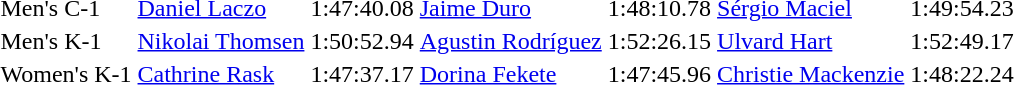<table>
<tr>
<td>Men's C-1</td>
<td><a href='#'>Daniel Laczo</a><br></td>
<td>1:47:40.08</td>
<td><a href='#'>Jaime Duro</a><br></td>
<td>1:48:10.78</td>
<td><a href='#'>Sérgio Maciel</a><br></td>
<td>1:49:54.23</td>
</tr>
<tr>
<td>Men's K-1</td>
<td><a href='#'>Nikolai Thomsen</a><br></td>
<td>1:50:52.94</td>
<td><a href='#'>Agustin Rodríguez</a><br></td>
<td>1:52:26.15</td>
<td><a href='#'>Ulvard Hart</a><br></td>
<td>1:52:49.17</td>
</tr>
<tr>
<td>Women's K-1</td>
<td><a href='#'>Cathrine Rask</a><br></td>
<td>1:47:37.17</td>
<td><a href='#'>Dorina Fekete</a><br></td>
<td>1:47:45.96</td>
<td><a href='#'>Christie Mackenzie</a><br></td>
<td>1:48:22.24</td>
</tr>
</table>
